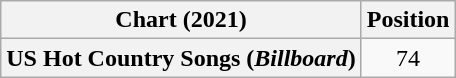<table class="wikitable plainrowheaders" style="text-align:center">
<tr>
<th>Chart (2021)</th>
<th>Position</th>
</tr>
<tr>
<th scope="row">US Hot Country Songs (<em>Billboard</em>)</th>
<td>74</td>
</tr>
</table>
